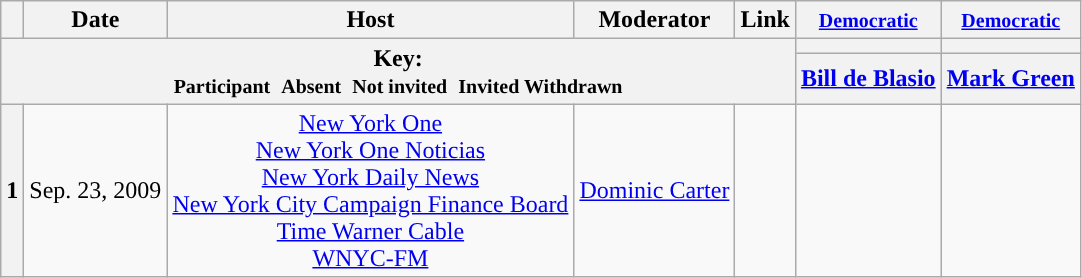<table class="wikitable" style="text-align:center;">
<tr>
<th scope="col"></th>
<th scope="col">Date</th>
<th scope="col">Host</th>
<th scope="col">Moderator</th>
<th scope="col">Link</th>
<th scope="col"><small><a href='#'>Democratic</a></small></th>
<th scope="col"><small><a href='#'>Democratic</a></small></th>
</tr>
<tr>
<th colspan="5" rowspan="2">Key:<br> <small>Participant </small>  <small>Absent </small>  <small>Not invited </small>  <small>Invited  Withdrawn</small></th>
<th scope="col" style="background:"></th>
<th scope="col" style="background:"></th>
</tr>
<tr>
<th scope="col"><a href='#'>Bill de Blasio</a></th>
<th scope="col"><a href='#'>Mark Green</a></th>
</tr>
<tr>
<th>1</th>
<td style="white-space:nowrap;">Sep. 23, 2009</td>
<td style="white-space:nowrap;"><a href='#'>New York One</a><br><a href='#'>New York One Noticias</a><br><a href='#'>New York Daily News</a><br><a href='#'>New York City Campaign Finance Board</a><br><a href='#'>Time Warner Cable</a><br><a href='#'>WNYC-FM</a></td>
<td style="white-space:nowrap;"><a href='#'>Dominic Carter</a></td>
<td style="white-space:nowrap;"></td>
<td></td>
<td></td>
</tr>
</table>
